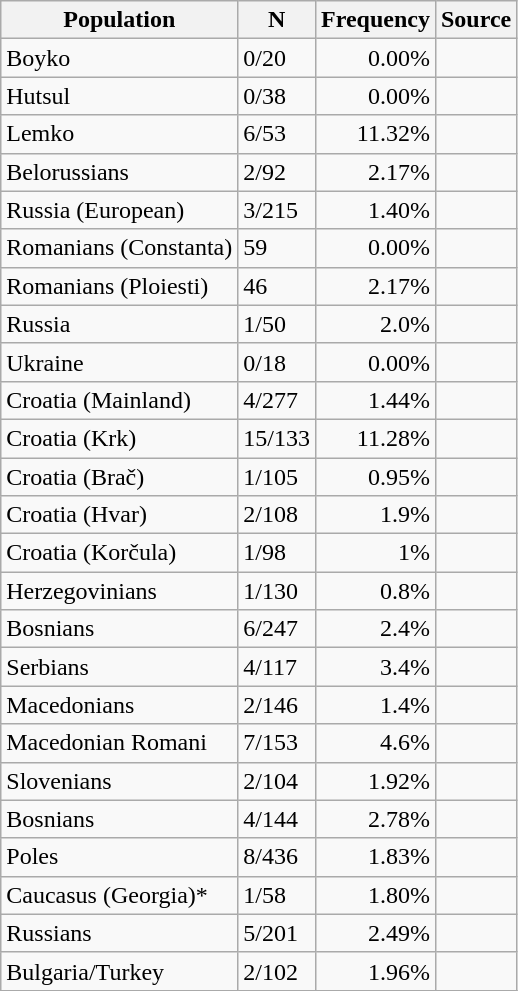<table class="wikitable sortable">
<tr>
<th scope="col">Population</th>
<th scope="col">N</th>
<th scope="col">Frequency</th>
<th scope="col">Source</th>
</tr>
<tr>
<td>Boyko</td>
<td>0/20</td>
<td align=right>0.00%</td>
<td></td>
</tr>
<tr>
<td>Hutsul</td>
<td>0/38</td>
<td align=right>0.00%</td>
<td></td>
</tr>
<tr>
<td>Lemko</td>
<td>6/53</td>
<td align=right>11.32%</td>
<td></td>
</tr>
<tr>
<td>Belorussians</td>
<td>2/92</td>
<td align=right>2.17%</td>
<td></td>
</tr>
<tr>
<td>Russia (European)</td>
<td>3/215</td>
<td align=right>1.40%</td>
<td></td>
</tr>
<tr>
<td>Romanians (Constanta)</td>
<td>59</td>
<td align=right>0.00%</td>
<td></td>
</tr>
<tr>
<td>Romanians (Ploiesti)</td>
<td>46</td>
<td align=right>2.17%</td>
<td></td>
</tr>
<tr>
<td>Russia</td>
<td>1/50</td>
<td align=right>2.0%</td>
<td></td>
</tr>
<tr>
<td>Ukraine</td>
<td>0/18</td>
<td align=right>0.00%</td>
<td></td>
</tr>
<tr>
<td>Croatia (Mainland)</td>
<td>4/277</td>
<td align=right>1.44%</td>
<td></td>
</tr>
<tr>
<td>Croatia (Krk)</td>
<td>15/133</td>
<td align=right>11.28%</td>
<td></td>
</tr>
<tr>
<td>Croatia (Brač)</td>
<td>1/105</td>
<td align=right>0.95%</td>
<td></td>
</tr>
<tr>
<td>Croatia (Hvar)</td>
<td>2/108</td>
<td align=right>1.9%</td>
<td></td>
</tr>
<tr>
<td>Croatia (Korčula)</td>
<td>1/98</td>
<td align=right>1%</td>
<td></td>
</tr>
<tr>
<td>Herzegovinians</td>
<td>1/130</td>
<td align=right>0.8%</td>
<td></td>
</tr>
<tr>
<td>Bosnians</td>
<td>6/247</td>
<td align=right>2.4%</td>
<td></td>
</tr>
<tr>
<td>Serbians</td>
<td>4/117</td>
<td align=right>3.4%</td>
<td></td>
</tr>
<tr>
<td>Macedonians</td>
<td>2/146</td>
<td align=right>1.4%</td>
<td></td>
</tr>
<tr>
<td>Macedonian Romani</td>
<td>7/153</td>
<td align=right>4.6%</td>
<td></td>
</tr>
<tr>
<td>Slovenians</td>
<td>2/104</td>
<td align=right>1.92%</td>
<td></td>
</tr>
<tr>
<td>Bosnians</td>
<td>4/144</td>
<td align=right>2.78%</td>
<td></td>
</tr>
<tr>
<td>Poles</td>
<td>8/436</td>
<td align=right>1.83%</td>
<td></td>
</tr>
<tr>
<td>Caucasus (Georgia)*</td>
<td>1/58</td>
<td align=right>1.80%</td>
<td></td>
</tr>
<tr>
<td>Russians</td>
<td>5/201</td>
<td align=right>2.49%</td>
<td></td>
</tr>
<tr>
<td>Bulgaria/Turkey</td>
<td>2/102</td>
<td align=right>1.96%</td>
<td></td>
</tr>
<tr>
</tr>
</table>
